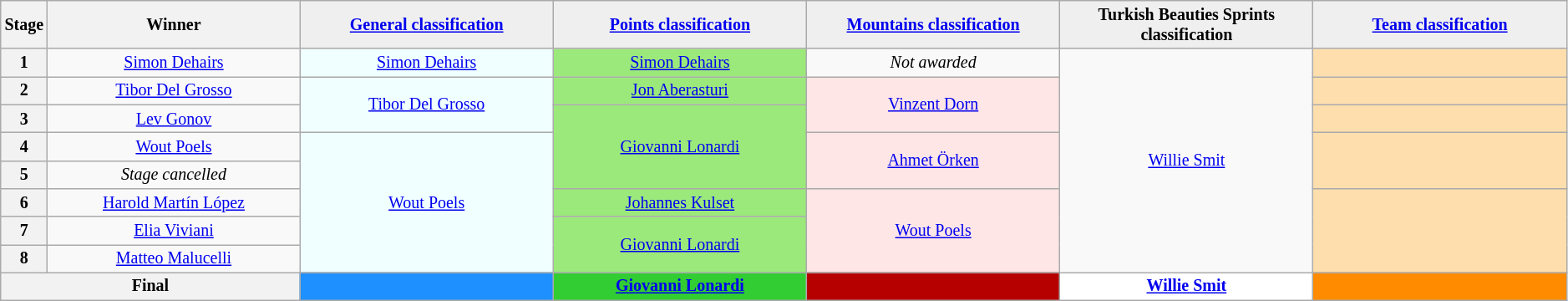<table class="wikitable" style="text-align: center; font-size:smaller;">
<tr>
<th style="width:1%;">Stage</th>
<th style="width:16.5%;">Winner</th>
<th style="background:#efefef; width:16.5%;"><a href='#'>General classification</a><br></th>
<th style="background:#efefef; width:16.5%;"><a href='#'>Points classification</a><br></th>
<th style="background:#efefef; width:16.5%;"><a href='#'>Mountains classification</a><br></th>
<th style="background:#efefef; width:16.5%;">Turkish Beauties Sprints classification<br></th>
<th style="background:#efefef; width:16.5%;"><a href='#'>Team classification</a></th>
</tr>
<tr>
<th>1</th>
<td><a href='#'>Simon Dehairs</a></td>
<td style="background:azure;"><a href='#'>Simon Dehairs</a></td>
<td style="background:#9CE97B;"><a href='#'>Simon Dehairs</a></td>
<td><em>Not awarded</em></td>
<td style="background:offwhite;" rowspan="8"><a href='#'>Willie Smit</a></td>
<td style="background:navajowhite;"></td>
</tr>
<tr>
<th>2</th>
<td><a href='#'>Tibor Del Grosso</a></td>
<td style="background:azure;" rowspan="2"><a href='#'>Tibor Del Grosso</a></td>
<td style="background:#9CE97B;"><a href='#'>Jon Aberasturi</a></td>
<td style="background:#FFE6E6;" rowspan="2"><a href='#'>Vinzent Dorn</a></td>
<td style="background:navajowhite;"></td>
</tr>
<tr>
<th>3</th>
<td><a href='#'>Lev Gonov</a></td>
<td style="background:#9CE97B;" rowspan="3"><a href='#'>Giovanni Lonardi</a></td>
<td style="background:navajowhite;"></td>
</tr>
<tr>
<th>4</th>
<td><a href='#'>Wout Poels</a></td>
<td style="background:azure;" rowspan="5"><a href='#'>Wout Poels</a></td>
<td style="background:#FFE6E6;" rowspan="2"><a href='#'>Ahmet Örken</a></td>
<td style="background:navajowhite;" rowspan="2"></td>
</tr>
<tr>
<th>5</th>
<td><em>Stage cancelled</em></td>
</tr>
<tr>
<th>6</th>
<td><a href='#'>Harold Martín López</a></td>
<td style="background:#9CE97B;"><a href='#'>Johannes Kulset</a></td>
<td style="background:#FFE6E6;" rowspan="3"><a href='#'>Wout Poels</a></td>
<td style="background:navajowhite;" rowspan="3"></td>
</tr>
<tr>
<th>7</th>
<td><a href='#'>Elia Viviani</a></td>
<td style="background:#9CE97B;" rowspan="2"><a href='#'>Giovanni Lonardi</a></td>
</tr>
<tr>
<th>8</th>
<td><a href='#'>Matteo Malucelli</a></td>
</tr>
<tr>
<th colspan="2">Final</th>
<th style="background:dodgerblue;"></th>
<th style="background:limegreen;"><a href='#'>Giovanni Lonardi</a></th>
<th style="background:#B60000;"></th>
<th style="background:white;"><a href='#'>Willie Smit</a></th>
<th style="background:#FF8C00;"></th>
</tr>
</table>
